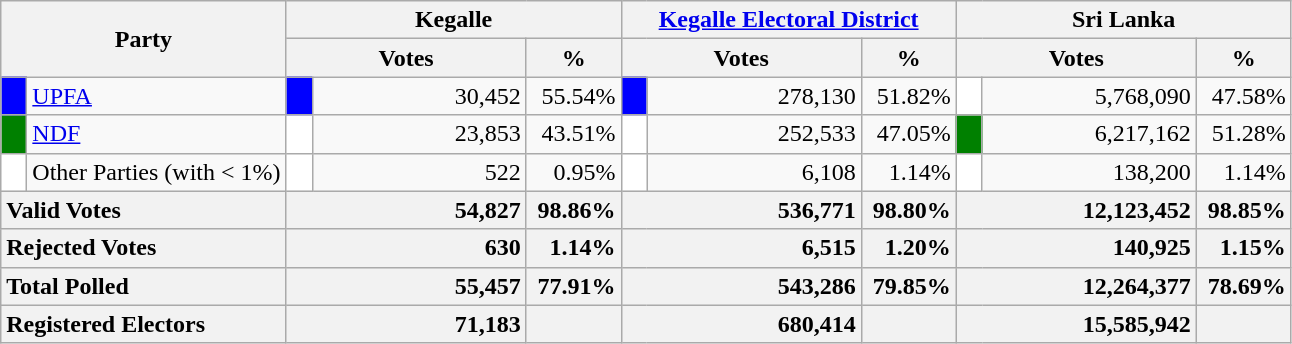<table class="wikitable">
<tr>
<th colspan="2" width="144px"rowspan="2">Party</th>
<th colspan="3" width="216px">Kegalle</th>
<th colspan="3" width="216px"><a href='#'>Kegalle Electoral District</a></th>
<th colspan="3" width="216px">Sri Lanka</th>
</tr>
<tr>
<th colspan="2" width="144px">Votes</th>
<th>%</th>
<th colspan="2" width="144px">Votes</th>
<th>%</th>
<th colspan="2" width="144px">Votes</th>
<th>%</th>
</tr>
<tr>
<td style="background-color:blue;" width="10px"></td>
<td style="text-align:left;"><a href='#'>UPFA</a></td>
<td style="background-color:blue;" width="10px"></td>
<td style="text-align:right;">30,452</td>
<td style="text-align:right;">55.54%</td>
<td style="background-color:blue;" width="10px"></td>
<td style="text-align:right;">278,130</td>
<td style="text-align:right;">51.82%</td>
<td style="background-color:white;" width="10px"></td>
<td style="text-align:right;">5,768,090</td>
<td style="text-align:right;">47.58%</td>
</tr>
<tr>
<td style="background-color:green;" width="10px"></td>
<td style="text-align:left;"><a href='#'>NDF</a></td>
<td style="background-color:white;" width="10px"></td>
<td style="text-align:right;">23,853</td>
<td style="text-align:right;">43.51%</td>
<td style="background-color:white;" width="10px"></td>
<td style="text-align:right;">252,533</td>
<td style="text-align:right;">47.05%</td>
<td style="background-color:green;" width="10px"></td>
<td style="text-align:right;">6,217,162</td>
<td style="text-align:right;">51.28%</td>
</tr>
<tr>
<td style="background-color:white;" width="10px"></td>
<td style="text-align:left;">Other Parties (with < 1%)</td>
<td style="background-color:white;" width="10px"></td>
<td style="text-align:right;">522</td>
<td style="text-align:right;">0.95%</td>
<td style="background-color:white;" width="10px"></td>
<td style="text-align:right;">6,108</td>
<td style="text-align:right;">1.14%</td>
<td style="background-color:white;" width="10px"></td>
<td style="text-align:right;">138,200</td>
<td style="text-align:right;">1.14%</td>
</tr>
<tr>
<th colspan="2" width="144px"style="text-align:left;">Valid Votes</th>
<th style="text-align:right;"colspan="2" width="144px">54,827</th>
<th style="text-align:right;">98.86%</th>
<th style="text-align:right;"colspan="2" width="144px">536,771</th>
<th style="text-align:right;">98.80%</th>
<th style="text-align:right;"colspan="2" width="144px">12,123,452</th>
<th style="text-align:right;">98.85%</th>
</tr>
<tr>
<th colspan="2" width="144px"style="text-align:left;">Rejected Votes</th>
<th style="text-align:right;"colspan="2" width="144px">630</th>
<th style="text-align:right;">1.14%</th>
<th style="text-align:right;"colspan="2" width="144px">6,515</th>
<th style="text-align:right;">1.20%</th>
<th style="text-align:right;"colspan="2" width="144px">140,925</th>
<th style="text-align:right;">1.15%</th>
</tr>
<tr>
<th colspan="2" width="144px"style="text-align:left;">Total Polled</th>
<th style="text-align:right;"colspan="2" width="144px">55,457</th>
<th style="text-align:right;">77.91%</th>
<th style="text-align:right;"colspan="2" width="144px">543,286</th>
<th style="text-align:right;">79.85%</th>
<th style="text-align:right;"colspan="2" width="144px">12,264,377</th>
<th style="text-align:right;">78.69%</th>
</tr>
<tr>
<th colspan="2" width="144px"style="text-align:left;">Registered Electors</th>
<th style="text-align:right;"colspan="2" width="144px">71,183</th>
<th></th>
<th style="text-align:right;"colspan="2" width="144px">680,414</th>
<th></th>
<th style="text-align:right;"colspan="2" width="144px">15,585,942</th>
<th></th>
</tr>
</table>
